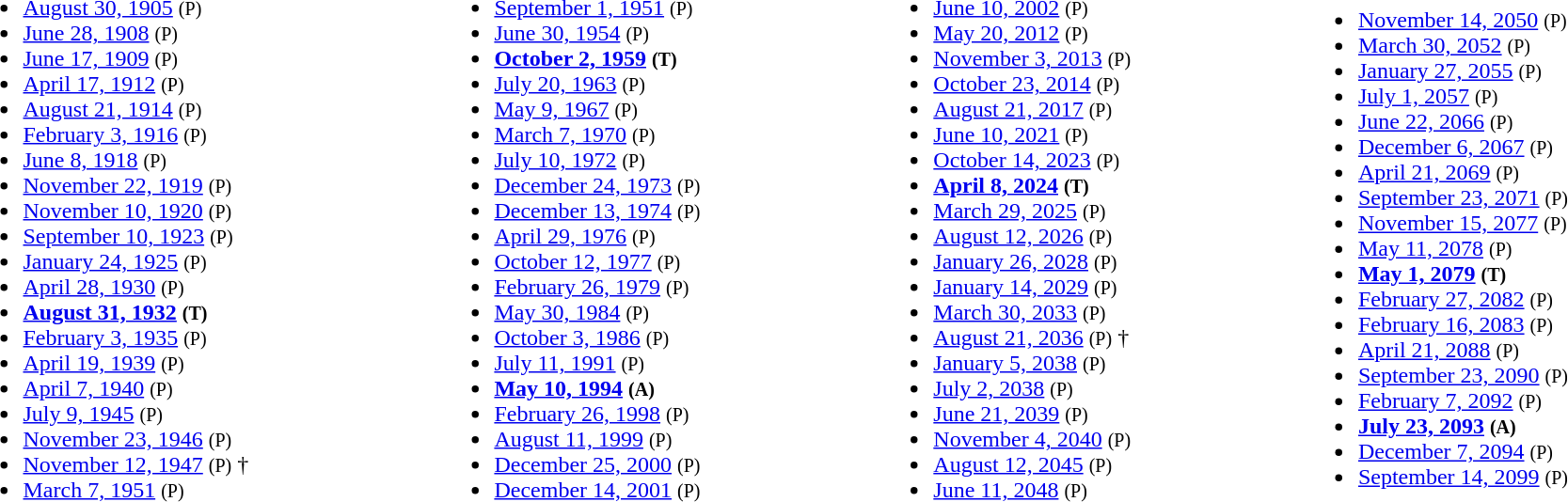<table style="width:100%;">
<tr>
<td><br><ul><li><a href='#'>August 30, 1905</a> <small>(P)</small></li><li><a href='#'>June 28, 1908</a> <small>(P)</small></li><li><a href='#'>June 17, 1909</a> <small>(P)</small></li><li><a href='#'>April 17, 1912</a> <small>(P)</small></li><li><a href='#'>August 21, 1914</a> <small>(P)</small></li><li><a href='#'>February 3, 1916</a> <small>(P)</small></li><li><a href='#'>June 8, 1918</a> <small>(P)</small></li><li><a href='#'>November 22, 1919</a> <small>(P)</small></li><li><a href='#'>November 10, 1920</a> <small>(P)</small></li><li><a href='#'>September 10, 1923</a> <small>(P)</small></li><li><a href='#'>January 24, 1925</a> <small>(P)</small></li><li><a href='#'>April 28, 1930</a> <small>(P)</small></li><li><strong><a href='#'>August 31, 1932</a> <small>(T)</small></strong></li><li><a href='#'>February 3, 1935</a> <small>(P)</small></li><li><a href='#'>April 19, 1939</a> <small>(P)</small></li><li><a href='#'>April 7, 1940</a> <small>(P)</small></li><li><a href='#'>July 9, 1945</a> <small>(P)</small></li><li><a href='#'>November 23, 1946</a> <small>(P)</small></li><li><a href='#'>November 12, 1947</a> <small>(P)</small> †</li><li><a href='#'>March 7, 1951</a> <small>(P)</small></li></ul></td>
<td><br><ul><li><a href='#'>September 1, 1951</a> <small>(P)</small></li><li><a href='#'>June 30, 1954</a> <small>(P)</small></li><li><strong><a href='#'>October 2, 1959</a> <small>(T)</small></strong></li><li><a href='#'>July 20, 1963</a> <small>(P)</small></li><li><a href='#'>May 9, 1967</a> <small>(P)</small></li><li><a href='#'>March 7, 1970</a> <small>(P)</small></li><li><a href='#'>July 10, 1972</a> <small>(P)</small></li><li><a href='#'>December 24, 1973</a> <small>(P)</small></li><li><a href='#'>December 13, 1974</a> <small>(P)</small></li><li><a href='#'>April 29, 1976</a> <small>(P)</small></li><li><a href='#'>October 12, 1977</a> <small>(P)</small></li><li><a href='#'>February 26, 1979</a> <small>(P)</small></li><li><a href='#'>May 30, 1984</a> <small>(P)</small></li><li><a href='#'>October 3, 1986</a> <small>(P)</small></li><li><a href='#'>July 11, 1991</a> <small>(P)</small></li><li><strong><a href='#'>May 10, 1994</a> <small>(A)</small></strong></li><li><a href='#'>February 26, 1998</a> <small>(P)</small></li><li><a href='#'>August 11, 1999</a> <small>(P)</small></li><li><a href='#'>December 25, 2000</a> <small>(P)</small></li><li><a href='#'>December 14, 2001</a> <small>(P)</small></li></ul></td>
<td><br><ul><li><a href='#'>June 10, 2002</a> <small>(P)</small></li><li><a href='#'>May 20, 2012</a> <small>(P)</small></li><li><a href='#'>November 3, 2013</a> <small>(P)</small></li><li><a href='#'>October 23, 2014</a> <small>(P)</small></li><li><a href='#'>August 21, 2017</a> <small>(P)</small></li><li><a href='#'>June 10, 2021</a> <small>(P)</small></li><li><a href='#'>October 14, 2023</a> <small>(P)</small></li><li><strong><a href='#'>April 8, 2024</a> <small>(T)</small></strong></li><li><a href='#'>March 29, 2025</a> <small>(P)</small></li><li> <a href='#'>August 12, 2026</a> <small>(P)</small></li><li><a href='#'>January 26, 2028</a> <small>(P)</small></li><li><a href='#'>January 14, 2029</a> <small>(P)</small></li><li><a href='#'>March 30, 2033</a> <small>(P)</small></li><li><a href='#'>August 21, 2036</a> <small>(P)</small> †</li><li><a href='#'>January 5, 2038</a> <small>(P)</small></li><li><a href='#'>July 2, 2038</a> <small>(P)</small></li><li><a href='#'>June 21, 2039</a> <small>(P)</small></li><li><a href='#'>November 4, 2040</a> <small>(P)</small></li><li><a href='#'>August 12, 2045</a> <small>(P)</small></li><li><a href='#'>June 11, 2048</a> <small>(P)</small></li></ul></td>
<td><br><ul><li><a href='#'>November 14, 2050</a> <small>(P)</small></li><li><a href='#'>March 30, 2052</a> <small>(P)</small></li><li><a href='#'>January 27, 2055</a> <small>(P)</small></li><li><a href='#'>July 1, 2057</a> <small>(P)</small></li><li><a href='#'>June 22, 2066</a> <small>(P)</small></li><li><a href='#'>December 6, 2067</a> <small>(P)</small></li><li><a href='#'>April 21, 2069</a> <small>(P)</small></li><li><a href='#'>September 23, 2071</a> <small>(P)</small></li><li><a href='#'>November 15, 2077</a> <small>(P)</small></li><li><a href='#'>May 11, 2078</a> <small>(P)</small></li><li><strong><a href='#'>May 1, 2079</a> <small>(T)</small></strong></li><li><a href='#'>February 27, 2082</a> <small>(P)</small></li><li><a href='#'>February 16, 2083</a> <small>(P)</small></li><li><a href='#'>April 21, 2088</a> <small>(P)</small></li><li><a href='#'>September 23, 2090</a> <small>(P)</small></li><li><a href='#'>February 7, 2092</a> <small>(P)</small></li><li><strong><a href='#'>July 23, 2093</a> <small>(A)</small></strong></li><li><a href='#'>December 7, 2094</a> <small>(P)</small></li><li><a href='#'>September 14, 2099</a> <small>(P)</small></li></ul></td>
</tr>
</table>
